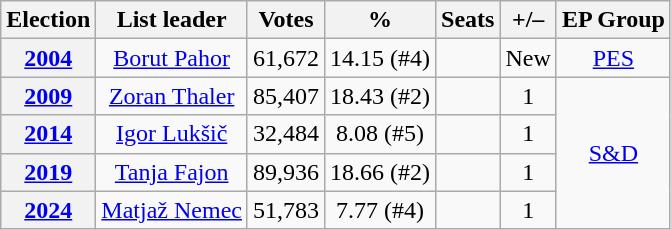<table class=wikitable style="text-align: center;">
<tr>
<th>Election</th>
<th>List leader</th>
<th>Votes</th>
<th>%</th>
<th>Seats</th>
<th>+/–</th>
<th>EP Group</th>
</tr>
<tr>
<th><a href='#'>2004</a></th>
<td><a href='#'>Borut Pahor</a></td>
<td>61,672</td>
<td>14.15 (#4)</td>
<td></td>
<td>New</td>
<td><a href='#'>PES</a></td>
</tr>
<tr>
<th><a href='#'>2009</a></th>
<td><a href='#'>Zoran Thaler</a></td>
<td>85,407</td>
<td>18.43 (#2)</td>
<td></td>
<td> 1</td>
<td rowspan=4><a href='#'>S&D</a></td>
</tr>
<tr>
<th><a href='#'>2014</a></th>
<td><a href='#'>Igor Lukšič</a></td>
<td>32,484</td>
<td>8.08 (#5)</td>
<td></td>
<td> 1</td>
</tr>
<tr>
<th><a href='#'>2019</a></th>
<td><a href='#'>Tanja Fajon</a></td>
<td>89,936</td>
<td>18.66 (#2)</td>
<td></td>
<td> 1</td>
</tr>
<tr>
<th><a href='#'>2024</a></th>
<td><a href='#'>Matjaž Nemec</a></td>
<td>51,783</td>
<td>7.77 (#4)</td>
<td></td>
<td> 1</td>
</tr>
</table>
